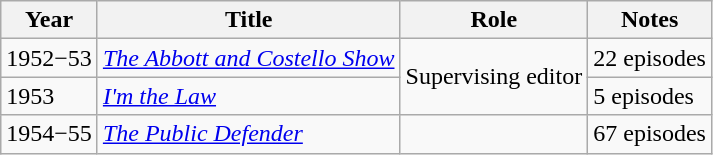<table class="wikitable">
<tr>
<th>Year</th>
<th>Title</th>
<th>Role</th>
<th>Notes</th>
</tr>
<tr>
<td>1952−53</td>
<td><em><a href='#'>The Abbott and Costello Show</a></em></td>
<td rowspan=2>Supervising editor</td>
<td>22 episodes</td>
</tr>
<tr>
<td>1953</td>
<td><em><a href='#'>I'm the Law</a></em></td>
<td>5 episodes</td>
</tr>
<tr>
<td>1954−55</td>
<td><em><a href='#'>The Public Defender</a></em></td>
<td></td>
<td>67 episodes</td>
</tr>
</table>
